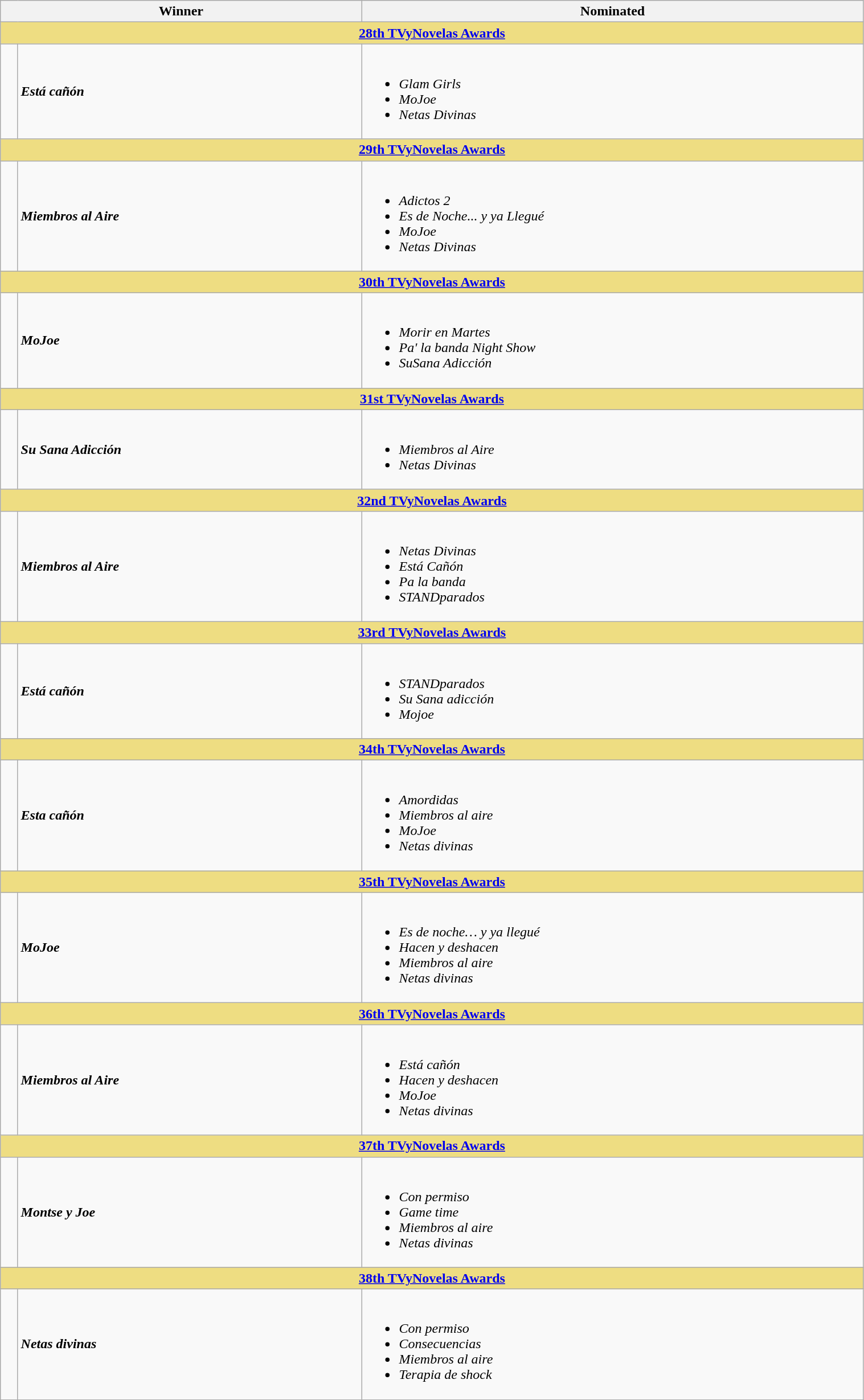<table class="wikitable" width=80%>
<tr align=center>
<th width="150px;" colspan=2; align="center">Winner</th>
<th width="580px;" align="center">Nominated</th>
</tr>
<tr>
<th colspan=9 style="background:#EEDD82;"  align="center"><strong><a href='#'>28th TVyNovelas Awards</a></strong></th>
</tr>
<tr>
<td width=2%></td>
<td><strong><em>Está cañón</em></strong></td>
<td><br><ul><li><em>Glam Girls</em></li><li><em>MoJoe</em></li><li><em>Netas Divinas</em></li></ul></td>
</tr>
<tr>
<th colspan=9 style="background:#EEDD82;"  align="center"><strong><a href='#'>29th TVyNovelas Awards</a></strong></th>
</tr>
<tr>
<td width=2%></td>
<td><strong><em>Miembros al Aire</em></strong></td>
<td><br><ul><li><em>Adictos 2</em></li><li><em>Es de Noche... y ya Llegué</em></li><li><em>MoJoe</em></li><li><em>Netas Divinas</em></li></ul></td>
</tr>
<tr>
<th colspan=9 style="background:#EEDD82;"  align="center"><strong><a href='#'>30th TVyNovelas Awards</a></strong></th>
</tr>
<tr>
<td width=2%></td>
<td><strong><em>MoJoe</em></strong></td>
<td><br><ul><li><em>Morir en Martes</em></li><li><em>Pa' la banda Night Show</em></li><li><em>SuSana Adicción</em></li></ul></td>
</tr>
<tr>
<th colspan=9 style="background:#EEDD82;"  align="center"><strong><a href='#'>31st TVyNovelas Awards</a></strong></th>
</tr>
<tr>
<td width=2%></td>
<td><strong><em>Su Sana Adicción</em></strong></td>
<td><br><ul><li><em>Miembros al Aire</em></li><li><em>Netas Divinas</em></li></ul></td>
</tr>
<tr>
<th colspan=9 style="background:#EEDD82;"  align="center"><strong><a href='#'>32nd TVyNovelas Awards</a></strong></th>
</tr>
<tr>
<td width=2%></td>
<td><strong><em>Miembros al Aire</em></strong></td>
<td><br><ul><li><em>Netas Divinas</em></li><li><em>Está Cañón</em></li><li><em>Pa la banda</em></li><li><em>STANDparados</em></li></ul></td>
</tr>
<tr>
<th colspan=9 style="background:#EEDD82;"  align="center"><strong><a href='#'>33rd TVyNovelas Awards</a></strong></th>
</tr>
<tr>
<td width=2%></td>
<td><strong><em>Está cañón</em></strong></td>
<td><br><ul><li><em>STANDparados</em></li><li><em>Su Sana adicción</em></li><li><em>Mojoe</em></li></ul></td>
</tr>
<tr>
<th colspan=9 style="background:#EEDD82;"  align="center"><strong><a href='#'>34th TVyNovelas Awards</a></strong></th>
</tr>
<tr>
<td width=2%></td>
<td><strong><em>Esta cañón</em></strong></td>
<td><br><ul><li><em>Amordidas</em></li><li><em>Miembros al aire</em></li><li><em>MoJoe</em></li><li><em>Netas divinas</em></li></ul></td>
</tr>
<tr>
<th colspan=9 style="background:#EEDD82;"  align="center"><strong><a href='#'>35th TVyNovelas Awards</a></strong></th>
</tr>
<tr>
<td width=2%></td>
<td><strong><em>MoJoe</em></strong></td>
<td><br><ul><li><em>Es de noche… y ya llegué</em></li><li><em>Hacen y deshacen</em></li><li><em>Miembros al aire</em></li><li><em>Netas divinas</em></li></ul></td>
</tr>
<tr>
<th colspan=9 style="background:#EEDD82;"  align="center"><strong><a href='#'>36th TVyNovelas Awards</a></strong></th>
</tr>
<tr>
<td width=2%></td>
<td><strong><em>Miembros al Aire</em></strong></td>
<td><br><ul><li><em>Está cañón</em></li><li><em>Hacen y deshacen</em></li><li><em>MoJoe</em></li><li><em>Netas divinas</em></li></ul></td>
</tr>
<tr>
<th colspan=9 style="background:#EEDD82;"  align="center"><strong><a href='#'>37th TVyNovelas Awards</a></strong></th>
</tr>
<tr>
<td width=2%></td>
<td><strong><em>Montse y Joe</em></strong></td>
<td><br><ul><li><em>Con permiso</em></li><li><em>Game time</em></li><li><em>Miembros al aire</em></li><li><em>Netas divinas</em></li></ul></td>
</tr>
<tr>
<th colspan=9 style="background:#EEDD82;"  align="center"><strong><a href='#'>38th TVyNovelas Awards</a></strong></th>
</tr>
<tr>
<td width=2%></td>
<td><strong><em>Netas divinas</em></strong></td>
<td><br><ul><li><em>Con permiso</em></li><li><em>Consecuencias</em></li><li><em>Miembros al aire</em></li><li><em>Terapia de shock</em></li></ul></td>
</tr>
<tr>
</tr>
</table>
